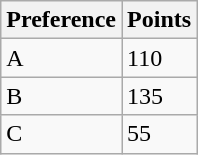<table class="wikitable">
<tr>
<th>Preference</th>
<th>Points</th>
</tr>
<tr>
<td>A</td>
<td>110</td>
</tr>
<tr>
<td>B</td>
<td>135</td>
</tr>
<tr>
<td>C</td>
<td>55</td>
</tr>
</table>
